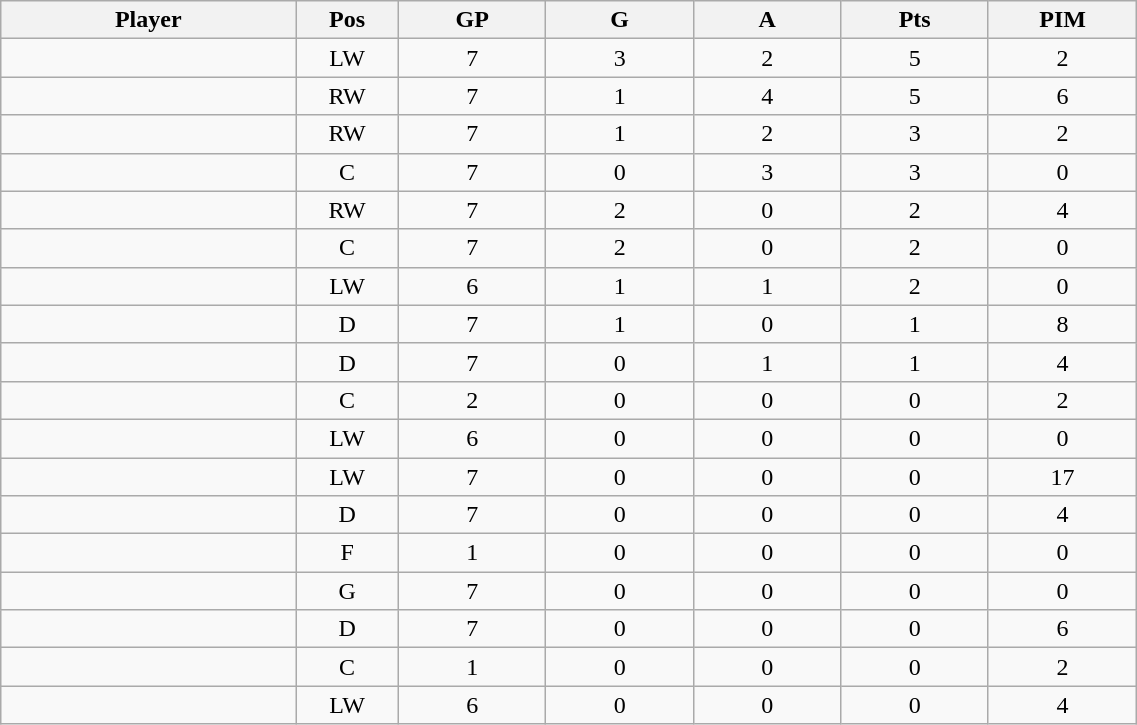<table class="wikitable sortable" width="60%">
<tr ALIGN="center">
<th bgcolor="#DDDDFF" width="10%">Player</th>
<th bgcolor="#DDDDFF" width="3%" title="Position">Pos</th>
<th bgcolor="#DDDDFF" width="5%" title="Games played">GP</th>
<th bgcolor="#DDDDFF" width="5%" title="Goals">G</th>
<th bgcolor="#DDDDFF" width="5%" title="Assists">A</th>
<th bgcolor="#DDDDFF" width="5%" title="Points">Pts</th>
<th bgcolor="#DDDDFF" width="5%" title="Penalties in Minutes">PIM</th>
</tr>
<tr align="center">
<td align="right"></td>
<td>LW</td>
<td>7</td>
<td>3</td>
<td>2</td>
<td>5</td>
<td>2</td>
</tr>
<tr align="center">
<td align="right"></td>
<td>RW</td>
<td>7</td>
<td>1</td>
<td>4</td>
<td>5</td>
<td>6</td>
</tr>
<tr align="center">
<td align="right"></td>
<td>RW</td>
<td>7</td>
<td>1</td>
<td>2</td>
<td>3</td>
<td>2</td>
</tr>
<tr align="center">
<td align="right"></td>
<td>C</td>
<td>7</td>
<td>0</td>
<td>3</td>
<td>3</td>
<td>0</td>
</tr>
<tr align="center">
<td align="right"></td>
<td>RW</td>
<td>7</td>
<td>2</td>
<td>0</td>
<td>2</td>
<td>4</td>
</tr>
<tr align="center">
<td align="right"></td>
<td>C</td>
<td>7</td>
<td>2</td>
<td>0</td>
<td>2</td>
<td>0</td>
</tr>
<tr align="center">
<td align="right"></td>
<td>LW</td>
<td>6</td>
<td>1</td>
<td>1</td>
<td>2</td>
<td>0</td>
</tr>
<tr align="center">
<td align="right"></td>
<td>D</td>
<td>7</td>
<td>1</td>
<td>0</td>
<td>1</td>
<td>8</td>
</tr>
<tr align="center">
<td align="right"></td>
<td>D</td>
<td>7</td>
<td>0</td>
<td>1</td>
<td>1</td>
<td>4</td>
</tr>
<tr align="center">
<td align="right"></td>
<td>C</td>
<td>2</td>
<td>0</td>
<td>0</td>
<td>0</td>
<td>2</td>
</tr>
<tr align="center">
<td align="right"></td>
<td>LW</td>
<td>6</td>
<td>0</td>
<td>0</td>
<td>0</td>
<td>0</td>
</tr>
<tr align="center">
<td align="right"></td>
<td>LW</td>
<td>7</td>
<td>0</td>
<td>0</td>
<td>0</td>
<td>17</td>
</tr>
<tr align="center">
<td align="right"></td>
<td>D</td>
<td>7</td>
<td>0</td>
<td>0</td>
<td>0</td>
<td>4</td>
</tr>
<tr align="center">
<td align="right"></td>
<td>F</td>
<td>1</td>
<td>0</td>
<td>0</td>
<td>0</td>
<td>0</td>
</tr>
<tr align="center">
<td align="right"></td>
<td>G</td>
<td>7</td>
<td>0</td>
<td>0</td>
<td>0</td>
<td>0</td>
</tr>
<tr align="center">
<td align="right"></td>
<td>D</td>
<td>7</td>
<td>0</td>
<td>0</td>
<td>0</td>
<td>6</td>
</tr>
<tr align="center">
<td align="right"></td>
<td>C</td>
<td>1</td>
<td>0</td>
<td>0</td>
<td>0</td>
<td>2</td>
</tr>
<tr align="center">
<td align="right"></td>
<td>LW</td>
<td>6</td>
<td>0</td>
<td>0</td>
<td>0</td>
<td>4</td>
</tr>
</table>
